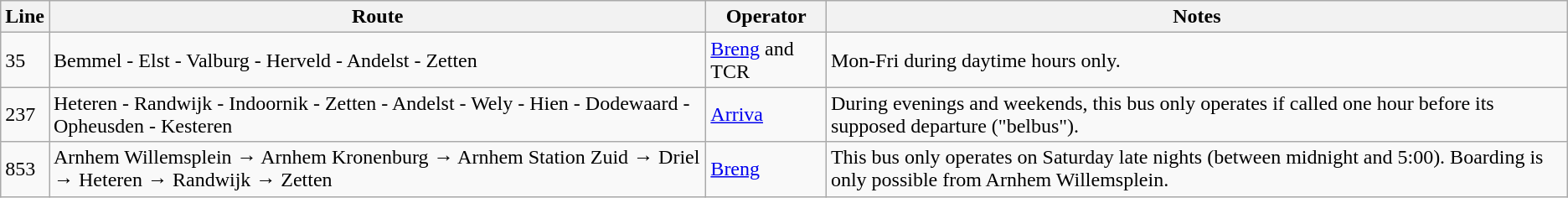<table class="wikitable">
<tr>
<th>Line</th>
<th>Route</th>
<th>Operator</th>
<th>Notes</th>
</tr>
<tr>
<td>35</td>
<td>Bemmel - Elst - Valburg - Herveld - Andelst - Zetten</td>
<td><a href='#'>Breng</a> and TCR</td>
<td>Mon-Fri during daytime hours only.</td>
</tr>
<tr>
<td>237</td>
<td>Heteren - Randwijk - Indoornik - Zetten - Andelst - Wely - Hien - Dodewaard - Opheusden - Kesteren</td>
<td><a href='#'>Arriva</a></td>
<td>During evenings and weekends, this bus only operates if called one hour before its supposed departure ("belbus").</td>
</tr>
<tr>
<td>853</td>
<td>Arnhem Willemsplein → Arnhem Kronenburg → Arnhem Station Zuid → Driel → Heteren → Randwijk → Zetten</td>
<td><a href='#'>Breng</a></td>
<td>This bus only operates on Saturday late nights (between midnight and 5:00). Boarding is only possible from Arnhem Willemsplein.</td>
</tr>
</table>
